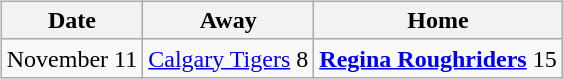<table cellspacing="10">
<tr>
<td valign="top"><br><table class="wikitable">
<tr>
<th>Date</th>
<th>Away</th>
<th>Home</th>
</tr>
<tr>
<td>November 11</td>
<td><a href='#'>Calgary Tigers</a> 8</td>
<td><strong><a href='#'>Regina Roughriders</a></strong> 15</td>
</tr>
</table>
</td>
</tr>
</table>
